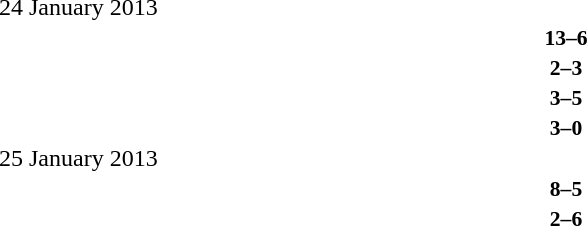<table style="width:100%;" cellspacing="1">
<tr>
<th width=25%></th>
<th width=10%></th>
<th></th>
</tr>
<tr>
<td>24 January 2013</td>
</tr>
<tr style=font-size:90%>
<td align=right><strong></strong></td>
<td align=center><strong>13–6</strong></td>
<td><strong></strong></td>
</tr>
<tr style=font-size:90%>
<td align=right><strong></strong></td>
<td align=center><strong>2–3</strong></td>
<td><strong></strong></td>
</tr>
<tr style=font-size:90%>
<td align=right><strong></strong></td>
<td align=center><strong>3–5</strong></td>
<td><strong></strong></td>
</tr>
<tr style=font-size:90%>
<td align=right><strong></strong></td>
<td align=center><strong>3–0</strong></td>
<td><strong></strong></td>
</tr>
<tr>
<td>25 January 2013</td>
</tr>
<tr style=font-size:90%>
<td align=right><strong></strong></td>
<td align=center><strong>8–5</strong></td>
<td><strong></strong></td>
</tr>
<tr style=font-size:90%>
<td align=right><strong></strong></td>
<td align=center><strong>2–6</strong></td>
<td><strong></strong></td>
</tr>
</table>
